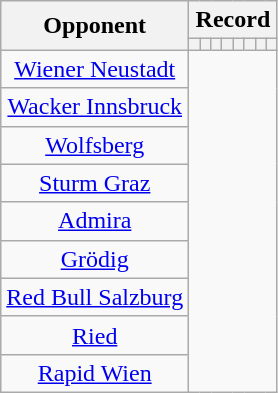<table class="wikitable" style="text-align: center">
<tr>
<th rowspan="2">Opponent</th>
<th colspan="8">Record</th>
</tr>
<tr>
<th></th>
<th></th>
<th></th>
<th></th>
<th></th>
<th></th>
<th></th>
<th></th>
</tr>
<tr>
<td><a href='#'>Wiener Neustadt</a><br></td>
</tr>
<tr>
<td><a href='#'>Wacker Innsbruck</a><br></td>
</tr>
<tr>
<td><a href='#'>Wolfsberg</a><br></td>
</tr>
<tr>
<td><a href='#'>Sturm Graz</a><br></td>
</tr>
<tr>
<td><a href='#'>Admira</a><br></td>
</tr>
<tr>
<td><a href='#'>Grödig</a><br></td>
</tr>
<tr>
<td><a href='#'>Red Bull Salzburg</a><br></td>
</tr>
<tr>
<td><a href='#'>Ried</a><br></td>
</tr>
<tr>
<td><a href='#'>Rapid Wien</a><br></td>
</tr>
</table>
